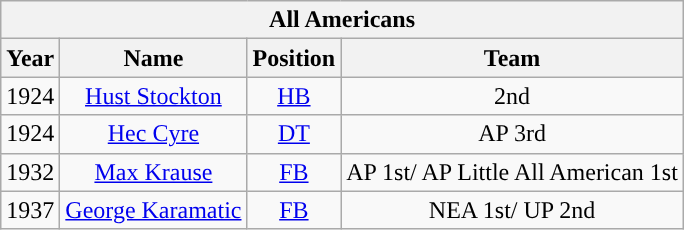<table class="wikitable">
<tr align="center">
<th colspan=5>All Americans</th>
</tr>
<tr>
<th>Year</th>
<th>Name</th>
<th>Position</th>
<th>Team</th>
</tr>
<tr align="center" bgcolor="">
<td>1924</td>
<td><a href='#'>Hust Stockton</a></td>
<td><a href='#'>HB</a></td>
<td>2nd</td>
</tr>
<tr align="center" bgcolor="">
<td>1924</td>
<td><a href='#'>Hec Cyre</a></td>
<td><a href='#'>DT</a></td>
<td>AP 3rd</td>
</tr>
<tr align="center" bgcolor="">
<td>1932</td>
<td><a href='#'>Max Krause</a></td>
<td><a href='#'>FB</a></td>
<td>AP 1st/ AP Little All American 1st</td>
</tr>
<tr align="center" bgcolor="">
<td>1937</td>
<td><a href='#'>George Karamatic</a></td>
<td><a href='#'>FB</a></td>
<td>NEA 1st/ UP 2nd</td>
</tr>
</table>
